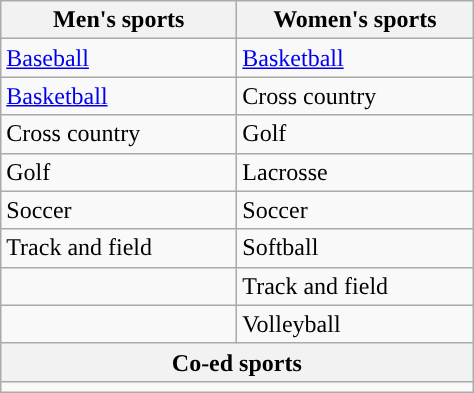<table class="wikitable"; style= "text-align: ">
<tr>
<th width=150px>Men's sports</th>
<th width=150px>Women's sports</th>
</tr>
<tr>
<td><a href='#'>Baseball</a></td>
<td><a href='#'>Basketball</a></td>
</tr>
<tr>
<td><a href='#'>Basketball</a></td>
<td>Cross country</td>
</tr>
<tr>
<td>Cross country</td>
<td>Golf</td>
</tr>
<tr>
<td>Golf</td>
<td>Lacrosse</td>
</tr>
<tr>
<td>Soccer</td>
<td>Soccer</td>
</tr>
<tr>
<td>Track and field</td>
<td>Softball</td>
</tr>
<tr>
<td></td>
<td>Track and field</td>
</tr>
<tr>
<td></td>
<td>Volleyball</td>
</tr>
<tr>
<th colspan=2>Co-ed sports</th>
</tr>
<tr>
<td colspan=2></td>
</tr>
</table>
